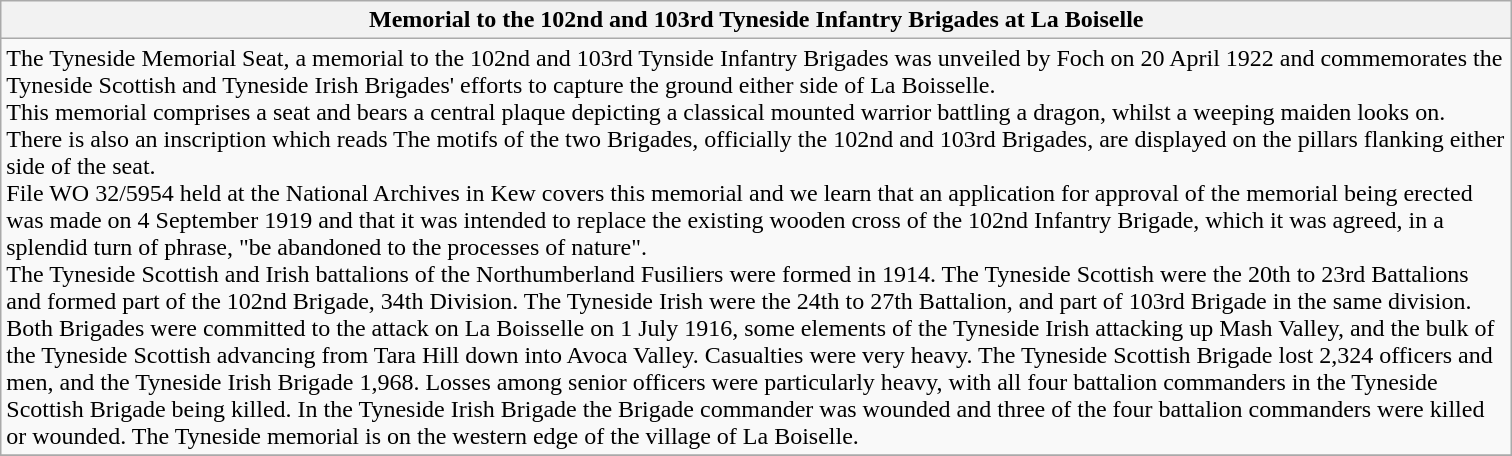<table class="wikitable sortable">
<tr>
<th scope="col" style="width:1000px;">Memorial to the 102nd and 103rd Tyneside Infantry Brigades at La Boiselle</th>
</tr>
<tr>
<td>The Tyneside Memorial Seat, a memorial to the 102nd and 103rd Tynside Infantry Brigades was unveiled by Foch on 20 April 1922 and commemorates the Tyneside Scottish and Tyneside Irish Brigades' efforts to capture the ground either side of La Boisselle.<br>This memorial comprises a seat and bears a central plaque depicting a classical mounted warrior battling a dragon, whilst a weeping maiden looks on. There is also an inscription which reads The motifs of the two Brigades, officially the 102nd and 103rd Brigades, are displayed on the pillars flanking either side of the seat.<br>File WO 32/5954 held at the National Archives in Kew covers this memorial and we learn that an application for approval of the memorial being erected was made on 4 September 1919 and that it was intended to replace the existing wooden cross of the 102nd Infantry Brigade, which it was agreed, in a splendid turn of phrase, "be abandoned to the processes of nature".<br>The Tyneside Scottish and Irish battalions of the Northumberland Fusiliers were formed in 1914. The Tyneside Scottish were the 20th to 23rd Battalions and formed part of the 102nd Brigade, 34th Division. The Tyneside Irish were the 24th to 27th Battalion, and part of 103rd Brigade in the same division.<br>Both Brigades were committed to the attack on La Boisselle on 1 July 1916, some elements of the Tyneside Irish attacking up Mash Valley, and the bulk of the Tyneside Scottish advancing from Tara Hill down into Avoca Valley. Casualties were very heavy.  The Tyneside Scottish Brigade lost 2,324 officers and men, and the Tyneside Irish Brigade 1,968. Losses among senior officers were particularly heavy, with all four battalion commanders in the Tyneside Scottish Brigade being killed.  In the Tyneside Irish Brigade the Brigade commander was wounded and three of the four battalion commanders were killed or wounded. The Tyneside memorial is on the western edge of the village of La Boiselle.
</td>
</tr>
<tr>
</tr>
</table>
